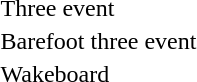<table>
<tr>
<td>Three event<br></td>
<td></td>
<td></td>
<td></td>
</tr>
<tr>
<td>Barefoot three event<br></td>
<td></td>
<td></td>
<td></td>
</tr>
<tr>
<td>Wakeboard<br></td>
<td></td>
<td></td>
<td></td>
</tr>
</table>
